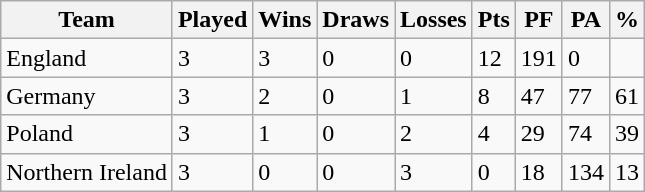<table class="wikitable">
<tr>
<th>Team</th>
<th>Played</th>
<th>Wins</th>
<th>Draws</th>
<th>Losses</th>
<th>Pts</th>
<th>PF</th>
<th>PA</th>
<th>%</th>
</tr>
<tr>
<td>England</td>
<td>3</td>
<td>3</td>
<td>0</td>
<td>0</td>
<td>12</td>
<td>191</td>
<td>0</td>
<td></td>
</tr>
<tr>
<td>Germany</td>
<td>3</td>
<td>2</td>
<td>0</td>
<td>1</td>
<td>8</td>
<td>47</td>
<td>77</td>
<td>61</td>
</tr>
<tr>
<td>Poland</td>
<td>3</td>
<td>1</td>
<td>0</td>
<td>2</td>
<td>4</td>
<td>29</td>
<td>74</td>
<td>39</td>
</tr>
<tr>
<td>Northern Ireland</td>
<td>3</td>
<td>0</td>
<td>0</td>
<td>3</td>
<td>0</td>
<td>18</td>
<td>134</td>
<td>13</td>
</tr>
</table>
